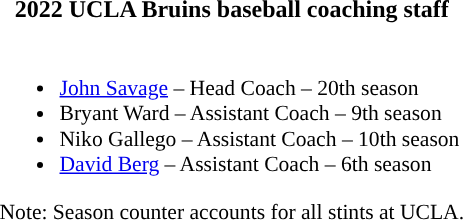<table class="toccolours">
<tr>
<th colspan=9>2022 UCLA Bruins baseball coaching staff</th>
</tr>
<tr>
<td style="border-collapse; font-size:90%;" valign="top"><br><ul><li><a href='#'>John Savage</a> – Head Coach – 20th season</li><li>Bryant Ward – Assistant Coach – 9th season</li><li>Niko Gallego – Assistant Coach – 10th season</li><li><a href='#'>David Berg</a> – Assistant Coach – 6th season</li></ul>Note: Season counter accounts for all stints at UCLA.</td>
</tr>
</table>
